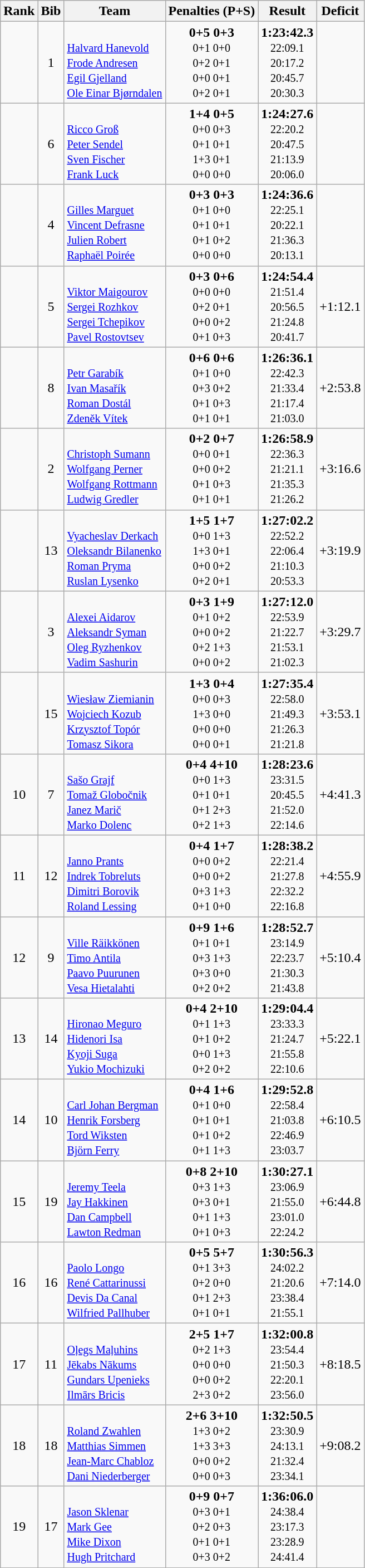<table class="wikitable sortable" style="text-align:center">
<tr>
<th>Rank</th>
<th>Bib</th>
<th>Team</th>
<th>Penalties (P+S)</th>
<th>Result</th>
<th>Deficit</th>
</tr>
<tr>
<td></td>
<td>1</td>
<td align="left"><br> <small> <a href='#'>Halvard Hanevold</a><br><a href='#'>Frode Andresen</a><br><a href='#'>Egil Gjelland</a><br><a href='#'>Ole Einar Bjørndalen</a></small></td>
<td><strong>0+5 0+3</strong><br><small>0+1 0+0<br>0+2 0+1<br>0+0 0+1<br>0+2 0+1</small></td>
<td><strong>1:23:42.3</strong><br><small>22:09.1<br>20:17.2<br>20:45.7<br>20:30.3</small></td>
<td></td>
</tr>
<tr>
<td></td>
<td>6</td>
<td align="left"><br> <small> <a href='#'>Ricco Groß</a><br><a href='#'>Peter Sendel</a><br><a href='#'>Sven Fischer</a><br><a href='#'>Frank Luck</a></small></td>
<td><strong>1+4 0+5</strong><br><small>0+0 0+3<br>0+1 0+1<br>1+3 0+1<br>0+0 0+0</small></td>
<td><strong>1:24:27.6</strong><br><small>22:20.2<br>20:47.5<br>21:13.9<br>20:06.0</small></td>
<td></td>
</tr>
<tr>
<td></td>
<td>4</td>
<td align="left"><br> <small> <a href='#'>Gilles Marguet</a><br><a href='#'>Vincent Defrasne</a><br><a href='#'>Julien Robert</a><br><a href='#'>Raphaël Poirée</a></small></td>
<td><strong>0+3 0+3</strong><br><small>0+1 0+0<br>0+1 0+1<br>0+1 0+2<br>0+0 0+0</small></td>
<td><strong>1:24:36.6</strong><br><small>22:25.1<br>20:22.1<br>21:36.3<br>20:13.1</small></td>
<td></td>
</tr>
<tr>
<td></td>
<td>5</td>
<td align="left"><br> <small> <a href='#'>Viktor Maigourov</a><br><a href='#'>Sergei Rozhkov</a><br><a href='#'>Sergei Tchepikov</a><br><a href='#'>Pavel Rostovtsev</a></small></td>
<td><strong>0+3 0+6</strong><br><small>0+0 0+0<br>0+2 0+1<br>0+0 0+2<br>0+1 0+3</small></td>
<td><strong>1:24:54.4</strong><br><small>21:51.4<br>20:56.5<br>21:24.8<br>20:41.7</small></td>
<td>+1:12.1</td>
</tr>
<tr>
<td></td>
<td>8</td>
<td align="left"><br> <small> <a href='#'>Petr Garabík</a><br><a href='#'>Ivan Masařík</a><br><a href='#'>Roman Dostál</a><br><a href='#'>Zdeněk Vítek</a></small></td>
<td><strong>0+6 0+6</strong><br><small>0+1 0+0<br>0+3 0+2<br>0+1 0+3<br>0+1 0+1</small></td>
<td><strong>1:26:36.1</strong><br><small>22:42.3<br>21:33.4<br>21:17.4<br>21:03.0</small></td>
<td>+2:53.8</td>
</tr>
<tr>
<td></td>
<td>2</td>
<td align="left"><br> <small> <a href='#'>Christoph Sumann</a><br><a href='#'>Wolfgang Perner</a><br><a href='#'>Wolfgang Rottmann</a><br><a href='#'>Ludwig Gredler</a></small></td>
<td><strong>0+2 0+7</strong><br><small>0+0 0+1<br>0+0 0+2<br>0+1 0+3<br>0+1 0+1</small></td>
<td><strong>1:26:58.9</strong><br><small>22:36.3<br>21:21.1<br>21:35.3<br>21:26.2</small></td>
<td>+3:16.6</td>
</tr>
<tr>
<td></td>
<td>13</td>
<td align="left"><br> <small> <a href='#'>Vyacheslav Derkach</a><br><a href='#'>Oleksandr Bilanenko</a><br><a href='#'>Roman Pryma</a><br><a href='#'>Ruslan Lysenko</a></small></td>
<td><strong>1+5 1+7</strong><br><small>0+0 1+3<br>1+3 0+1<br>0+0 0+2<br>0+2 0+1</small></td>
<td><strong>1:27:02.2</strong><br><small>22:52.2<br>22:06.4<br>21:10.3<br>20:53.3</small></td>
<td>+3:19.9</td>
</tr>
<tr>
<td></td>
<td>3</td>
<td align="left"><br> <small> <a href='#'>Alexei Aidarov</a><br><a href='#'>Aleksandr Syman</a><br><a href='#'>Oleg Ryzhenkov</a><br><a href='#'>Vadim Sashurin</a></small></td>
<td><strong>0+3 1+9</strong><br><small>0+1 0+2<br>0+0 0+2<br>0+2 1+3<br>0+0 0+2</small></td>
<td><strong>1:27:12.0</strong><br><small>22:53.9<br>21:22.7<br>21:53.1<br>21:02.3</small></td>
<td>+3:29.7</td>
</tr>
<tr>
<td></td>
<td>15</td>
<td align="left"><br> <small> <a href='#'>Wiesław Ziemianin</a><br><a href='#'>Wojciech Kozub</a><br><a href='#'>Krzysztof Topór</a><br><a href='#'>Tomasz Sikora</a></small></td>
<td><strong>1+3 0+4</strong><br><small>0+0 0+3<br>1+3 0+0<br>0+0 0+0<br>0+0 0+1</small></td>
<td><strong>1:27:35.4</strong><br><small>22:58.0<br>21:49.3<br>21:26.3<br>21:21.8</small></td>
<td>+3:53.1</td>
</tr>
<tr>
<td>10</td>
<td>7</td>
<td align="left"><br> <small> <a href='#'>Sašo Grajf</a><br><a href='#'>Tomaž Globočnik</a><br><a href='#'>Janez Marič</a><br><a href='#'>Marko Dolenc</a></small></td>
<td><strong>0+4 4+10</strong><br><small>0+0 1+3<br>0+1 0+1<br>0+1 2+3<br>0+2 1+3</small></td>
<td><strong>1:28:23.6</strong><br><small>23:31.5<br>20:45.5<br>21:52.0<br>22:14.6</small></td>
<td>+4:41.3</td>
</tr>
<tr>
<td>11</td>
<td>12</td>
<td align="left"><br> <small> <a href='#'>Janno Prants</a><br><a href='#'>Indrek Tobreluts</a><br><a href='#'>Dimitri Borovik</a><br><a href='#'>Roland Lessing</a></small></td>
<td><strong>0+4 1+7</strong><br><small>0+0 0+2<br>0+0 0+2<br>0+3 1+3<br>0+1 0+0</small></td>
<td><strong>1:28:38.2</strong><br><small>22:21.4<br>21:27.8<br>22:32.2<br>22:16.8</small></td>
<td>+4:55.9</td>
</tr>
<tr>
<td>12</td>
<td>9</td>
<td align="left"><br> <small> <a href='#'>Ville Räikkönen</a><br><a href='#'>Timo Antila</a><br><a href='#'>Paavo Puurunen</a><br><a href='#'>Vesa Hietalahti</a></small></td>
<td><strong>0+9 1+6</strong><br><small>0+1 0+1<br>0+3 1+3<br>0+3 0+0<br>0+2 0+2</small></td>
<td><strong>1:28:52.7</strong><br><small>23:14.9<br>22:23.7<br>21:30.3<br>21:43.8</small></td>
<td>+5:10.4</td>
</tr>
<tr>
<td>13</td>
<td>14</td>
<td align="left"><br> <small> <a href='#'>Hironao Meguro</a><br><a href='#'>Hidenori Isa</a><br><a href='#'>Kyoji Suga</a><br><a href='#'>Yukio Mochizuki</a></small></td>
<td><strong>0+4 2+10</strong><br><small>0+1 1+3<br>0+1 0+2<br>0+0 1+3<br>0+2 0+2</small></td>
<td><strong>1:29:04.4</strong><br><small>23:33.3<br>21:24.7<br>21:55.8<br>22:10.6</small></td>
<td>+5:22.1</td>
</tr>
<tr>
<td>14</td>
<td>10</td>
<td align="left"><br> <small> <a href='#'>Carl Johan Bergman</a><br><a href='#'>Henrik Forsberg</a><br><a href='#'>Tord Wiksten</a><br><a href='#'>Björn Ferry</a></small></td>
<td><strong>0+4 1+6</strong><br><small>0+1 0+0<br>0+1 0+1<br>0+1 0+2<br>0+1 1+3</small></td>
<td><strong>1:29:52.8</strong><br><small>22:58.4<br>21:03.8<br>22:46.9<br>23:03.7</small></td>
<td>+6:10.5</td>
</tr>
<tr>
<td>15</td>
<td>19</td>
<td align="left"><br> <small> <a href='#'>Jeremy Teela</a><br><a href='#'>Jay Hakkinen</a><br><a href='#'>Dan Campbell</a><br><a href='#'>Lawton Redman</a></small></td>
<td><strong>0+8 2+10</strong><br><small>0+3 1+3<br>0+3 0+1<br>0+1 1+3<br>0+1 0+3</small></td>
<td><strong>1:30:27.1</strong><br><small>23:06.9<br>21:55.0<br>23:01.0<br>22:24.2</small></td>
<td>+6:44.8</td>
</tr>
<tr>
<td>16</td>
<td>16</td>
<td align="left"><br> <small> <a href='#'>Paolo Longo</a><br><a href='#'>René Cattarinussi</a><br><a href='#'>Devis Da Canal</a><br><a href='#'>Wilfried Pallhuber</a></small></td>
<td><strong>0+5 5+7</strong><br><small>0+1 3+3<br>0+2 0+0<br>0+1 2+3<br>0+1 0+1</small></td>
<td><strong>1:30:56.3</strong><br><small>24:02.2<br>21:20.6<br>23:38.4<br>21:55.1</small></td>
<td>+7:14.0</td>
</tr>
<tr>
<td>17</td>
<td>11</td>
<td align="left"><br> <small> <a href='#'>Oļegs Maļuhins</a><br><a href='#'>Jēkabs Nākums</a><br><a href='#'>Gundars Upenieks</a><br><a href='#'>Ilmārs Bricis</a></small></td>
<td><strong>2+5 1+7</strong><br><small>0+2 1+3<br>0+0 0+0<br>0+0 0+2<br>2+3 0+2</small></td>
<td><strong>1:32:00.8</strong><br><small>23:54.4<br>21:50.3<br>22:20.1<br>23:56.0</small></td>
<td>+8:18.5</td>
</tr>
<tr>
<td>18</td>
<td>18</td>
<td align="left"><br> <small> <a href='#'>Roland Zwahlen</a><br><a href='#'>Matthias Simmen</a><br><a href='#'>Jean-Marc Chabloz</a><br><a href='#'>Dani Niederberger</a></small></td>
<td><strong>2+6 3+10</strong><br><small>1+3 0+2<br>1+3 3+3<br>0+0 0+2<br>0+0 0+3</small></td>
<td><strong>1:32:50.5</strong><br><small>23:30.9<br>24:13.1<br>21:32.4<br>23:34.1</small></td>
<td>+9:08.2</td>
</tr>
<tr>
<td>19</td>
<td>17</td>
<td align="left"><br> <small> <a href='#'>Jason Sklenar</a><br><a href='#'>Mark Gee</a><br><a href='#'>Mike Dixon</a><br><a href='#'>Hugh Pritchard</a></small></td>
<td><strong>0+9 0+7</strong><br><small>0+3 0+1<br>0+2 0+3<br>0+1 0+1<br>0+3 0+2</small></td>
<td><strong>1:36:06.0</strong><br><small>24:38.4<br>23:17.3<br>23:28.9<br>24:41.4</small></td>
<td></td>
</tr>
</table>
